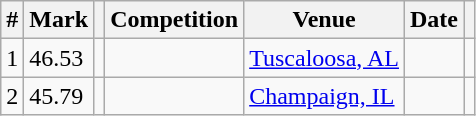<table class="wikitable sortable">
<tr>
<th>#</th>
<th>Mark</th>
<th class=unsortable></th>
<th>Competition</th>
<th>Venue</th>
<th>Date</th>
<th class=unsortable></th>
</tr>
<tr>
<td align=center>1</td>
<td>46.53</td>
<td></td>
<td></td>
<td><a href='#'>Tuscaloosa, AL</a></td>
<td align=right></td>
<td></td>
</tr>
<tr>
<td align=center>2</td>
<td>45.79</td>
<td></td>
<td></td>
<td><a href='#'>Champaign, IL</a></td>
<td align=right></td>
<td></td>
</tr>
</table>
